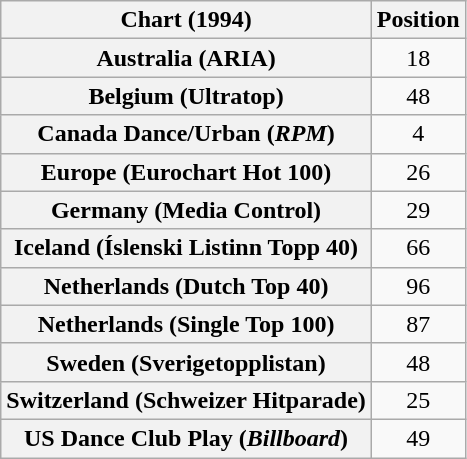<table class="wikitable sortable plainrowheaders" style="text-align:center">
<tr>
<th>Chart (1994)</th>
<th>Position</th>
</tr>
<tr>
<th scope="row">Australia (ARIA)</th>
<td>18</td>
</tr>
<tr>
<th scope="row">Belgium (Ultratop)</th>
<td>48</td>
</tr>
<tr>
<th scope="row">Canada Dance/Urban (<em>RPM</em>)</th>
<td>4</td>
</tr>
<tr>
<th scope="row">Europe (Eurochart Hot 100)</th>
<td>26</td>
</tr>
<tr>
<th scope="row">Germany (Media Control)</th>
<td>29</td>
</tr>
<tr>
<th scope="row">Iceland (Íslenski Listinn Topp 40)</th>
<td>66</td>
</tr>
<tr>
<th scope="row">Netherlands (Dutch Top 40)</th>
<td>96</td>
</tr>
<tr>
<th scope="row">Netherlands (Single Top 100)</th>
<td>87</td>
</tr>
<tr>
<th scope="row">Sweden (Sverigetopplistan)</th>
<td>48</td>
</tr>
<tr>
<th scope="row">Switzerland (Schweizer Hitparade)</th>
<td>25</td>
</tr>
<tr>
<th scope="row">US Dance Club Play (<em>Billboard</em>)</th>
<td>49</td>
</tr>
</table>
